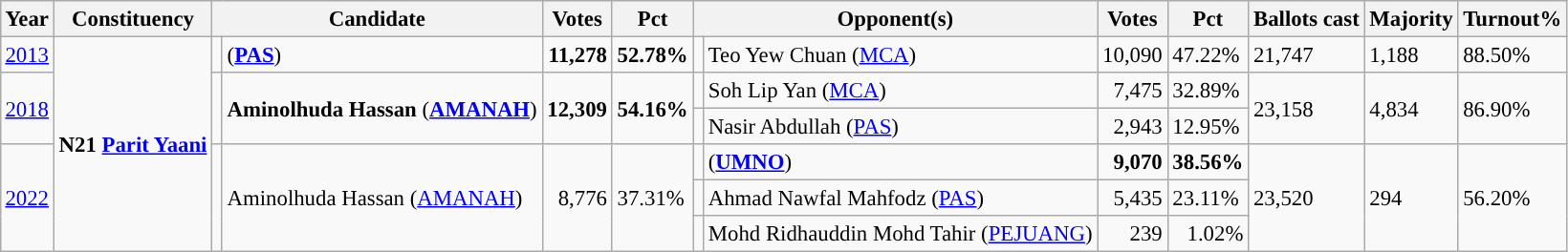<table class="wikitable" style="margin:0.5em ; font-size:95%">
<tr>
<th>Year</th>
<th>Constituency</th>
<th colspan=2>Candidate</th>
<th>Votes</th>
<th>Pct</th>
<th colspan=2>Opponent(s)</th>
<th>Votes</th>
<th>Pct</th>
<th>Ballots cast</th>
<th>Majority</th>
<th>Turnout%</th>
</tr>
<tr>
<td><a href='#'>2013</a></td>
<td rowspan=6><strong>N21 <a href='#'>Parit Yaani</a></strong></td>
<td></td>
<td> (<a href='#'><strong>PAS</strong></a>)</td>
<td align="right"><strong>11,278</strong></td>
<td><strong>52.78%</strong></td>
<td></td>
<td>Teo Yew Chuan (<a href='#'>MCA</a>)</td>
<td align="right">10,090</td>
<td>47.22%</td>
<td>21,747</td>
<td>1,188</td>
<td>88.50%</td>
</tr>
<tr>
<td rowspan=2><a href='#'>2018</a></td>
<td rowspan=2 ></td>
<td rowspan=2><strong>Aminolhuda Hassan</strong> (<a href='#'><strong>AMANAH</strong></a>)</td>
<td rowspan=2 align="right"><strong>12,309</strong></td>
<td rowspan=2><strong>54.16%</strong></td>
<td></td>
<td>Soh Lip Yan (<a href='#'>MCA</a>)</td>
<td align="right">7,475</td>
<td>32.89%</td>
<td rowspan=2>23,158</td>
<td rowspan=2>4,834</td>
<td rowspan=2>86.90%</td>
</tr>
<tr>
<td></td>
<td>Nasir Abdullah (<a href='#'>PAS</a>)</td>
<td align="right">2,943</td>
<td>12.95%</td>
</tr>
<tr>
<td rowspan="3"><a href='#'>2022</a></td>
<td rowspan="3" ></td>
<td rowspan="3">Aminolhuda Hassan (<a href='#'>AMANAH</a>)</td>
<td rowspan="3" align="right">8,776</td>
<td rowspan="3">37.31%</td>
<td></td>
<td> (<a href='#'><strong>UMNO</strong></a>)</td>
<td align="right"><strong>9,070</strong></td>
<td><strong>38.56%</strong></td>
<td rowspan=3>23,520</td>
<td rowspan=3>294</td>
<td rowspan=3>56.20%</td>
</tr>
<tr>
<td></td>
<td>Ahmad Nawfal Mahfodz (<a href='#'>PAS</a>)</td>
<td align="right">5,435</td>
<td>23.11%</td>
</tr>
<tr>
<td></td>
<td>Mohd Ridhauddin Mohd Tahir (<a href='#'>PEJUANG</a>)</td>
<td align="right">239</td>
<td align=right>1.02%</td>
</tr>
</table>
